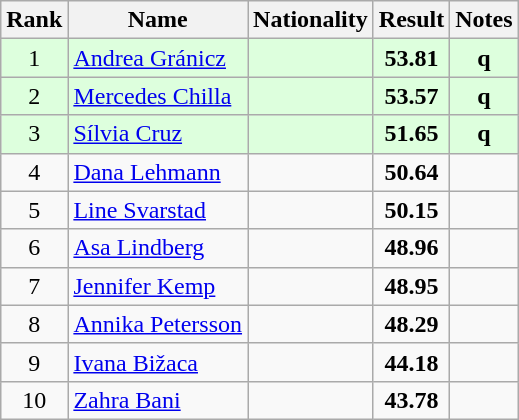<table class="wikitable sortable" style="text-align:center">
<tr>
<th>Rank</th>
<th>Name</th>
<th>Nationality</th>
<th>Result</th>
<th>Notes</th>
</tr>
<tr bgcolor=ddffdd>
<td>1</td>
<td align=left><a href='#'>Andrea Gránicz</a></td>
<td align=left></td>
<td><strong>53.81</strong></td>
<td><strong>q</strong></td>
</tr>
<tr bgcolor=ddffdd>
<td>2</td>
<td align=left><a href='#'>Mercedes Chilla</a></td>
<td align=left></td>
<td><strong>53.57</strong></td>
<td><strong>q</strong></td>
</tr>
<tr bgcolor=ddffdd>
<td>3</td>
<td align=left><a href='#'>Sílvia Cruz</a></td>
<td align=left></td>
<td><strong>51.65</strong></td>
<td><strong>q</strong></td>
</tr>
<tr>
<td>4</td>
<td align=left><a href='#'>Dana Lehmann</a></td>
<td align=left></td>
<td><strong>50.64</strong></td>
<td></td>
</tr>
<tr>
<td>5</td>
<td align=left><a href='#'>Line Svarstad</a></td>
<td align=left></td>
<td><strong>50.15</strong></td>
<td></td>
</tr>
<tr>
<td>6</td>
<td align=left><a href='#'>Asa Lindberg</a></td>
<td align=left></td>
<td><strong>48.96</strong></td>
<td></td>
</tr>
<tr>
<td>7</td>
<td align=left><a href='#'>Jennifer Kemp</a></td>
<td align=left></td>
<td><strong>48.95</strong></td>
<td></td>
</tr>
<tr>
<td>8</td>
<td align=left><a href='#'>Annika Petersson</a></td>
<td align=left></td>
<td><strong>48.29</strong></td>
<td></td>
</tr>
<tr>
<td>9</td>
<td align=left><a href='#'>Ivana Bižaca</a></td>
<td align=left></td>
<td><strong>44.18</strong></td>
<td></td>
</tr>
<tr>
<td>10</td>
<td align=left><a href='#'>Zahra Bani</a></td>
<td align=left></td>
<td><strong>43.78</strong></td>
<td></td>
</tr>
</table>
